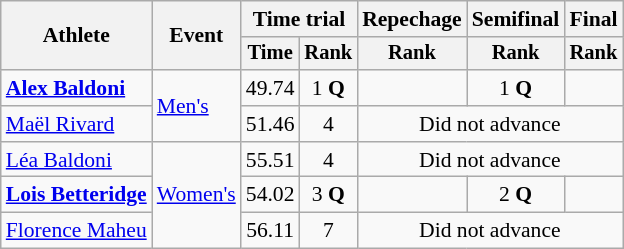<table class=wikitable style=font-size:90%;text-align:center>
<tr>
<th rowspan=2>Athlete</th>
<th rowspan=2>Event</th>
<th colspan=2>Time trial</th>
<th>Repechage</th>
<th>Semifinal</th>
<th>Final</th>
</tr>
<tr style=font-size:95%>
<th>Time</th>
<th>Rank</th>
<th>Rank</th>
<th>Rank</th>
<th>Rank</th>
</tr>
<tr>
<td align=left><strong><a href='#'>Alex Baldoni</a></strong></td>
<td align=left rowspan=2><a href='#'>Men's</a></td>
<td>49.74</td>
<td>1 <strong>Q</strong></td>
<td></td>
<td>1 <strong>Q</strong></td>
<td></td>
</tr>
<tr>
<td align=left><a href='#'>Maël Rivard</a></td>
<td>51.46</td>
<td>4</td>
<td colspan=3>Did not advance</td>
</tr>
<tr>
<td align=left><a href='#'>Léa Baldoni</a></td>
<td align=left rowspan=3><a href='#'>Women's</a></td>
<td>55.51</td>
<td>4</td>
<td colspan=3>Did not advance</td>
</tr>
<tr>
<td align=left><strong><a href='#'>Lois Betteridge</a></strong></td>
<td>54.02</td>
<td>3 <strong>Q</strong></td>
<td></td>
<td>2 <strong>Q</strong></td>
<td></td>
</tr>
<tr>
<td align=left><a href='#'>Florence Maheu</a></td>
<td>56.11</td>
<td>7</td>
<td colspan=3>Did not advance</td>
</tr>
</table>
